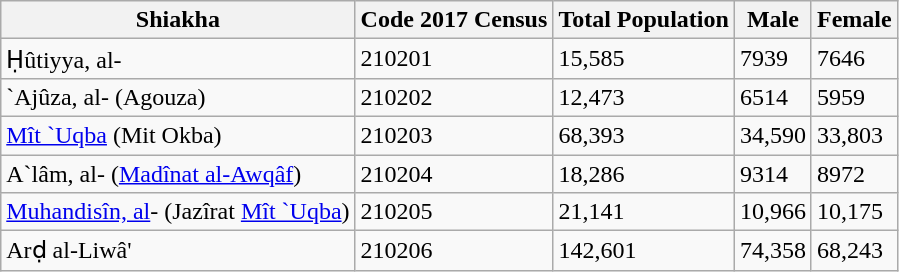<table class="wikitable sortable">
<tr>
<th colspan="1" rowspan="1">Shiakha</th>
<th colspan="1" rowspan="1">Code 2017 Census</th>
<th colspan="1" rowspan="1">Total Population</th>
<th colspan="1" rowspan="1">Male</th>
<th colspan="1" rowspan="1">Female</th>
</tr>
<tr>
<td>Ḥûtiyya, al-</td>
<td>210201</td>
<td>15,585</td>
<td>7939</td>
<td>7646</td>
</tr>
<tr>
<td>`Ajûza, al- (Agouza)</td>
<td>210202</td>
<td>12,473</td>
<td>6514</td>
<td>5959</td>
</tr>
<tr>
<td><a href='#'>Mît `Uqba</a> (Mit Okba)</td>
<td>210203</td>
<td>68,393</td>
<td>34,590</td>
<td>33,803</td>
</tr>
<tr>
<td>A`lâm, al- (<a href='#'>Madînat al-Awqâf</a>)</td>
<td>210204</td>
<td>18,286</td>
<td>9314</td>
<td>8972</td>
</tr>
<tr>
<td><a href='#'>Muhandisîn, al</a>- (Jazîrat <a href='#'>Mît `Uqba</a>)</td>
<td>210205</td>
<td>21,141</td>
<td>10,966</td>
<td>10,175</td>
</tr>
<tr>
<td>Arḍ al-Liwâ'</td>
<td>210206</td>
<td>142,601</td>
<td>74,358</td>
<td>68,243</td>
</tr>
</table>
